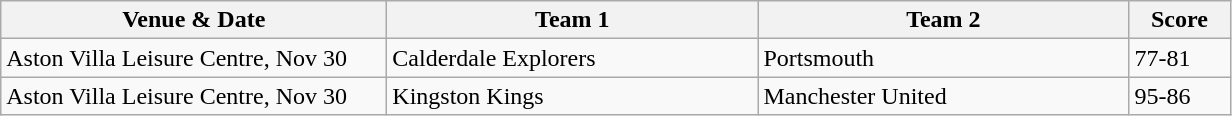<table class="wikitable" style="font-size: 100%">
<tr>
<th width=250>Venue & Date</th>
<th width=240>Team 1</th>
<th width=240>Team 2</th>
<th width=60>Score</th>
</tr>
<tr>
<td>Aston Villa Leisure Centre, Nov 30</td>
<td>Calderdale Explorers</td>
<td>Portsmouth</td>
<td>77-81</td>
</tr>
<tr>
<td>Aston Villa Leisure Centre, Nov 30</td>
<td>Kingston Kings</td>
<td>Manchester United</td>
<td>95-86</td>
</tr>
</table>
